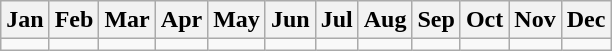<table class="wikitable">
<tr>
<th>Jan</th>
<th>Feb</th>
<th>Mar</th>
<th>Apr</th>
<th>May</th>
<th>Jun</th>
<th>Jul</th>
<th>Aug</th>
<th>Sep</th>
<th>Oct</th>
<th>Nov</th>
<th>Dec</th>
</tr>
<tr>
<td></td>
<td></td>
<td></td>
<td></td>
<td></td>
<td></td>
<td></td>
<td></td>
<td></td>
<td></td>
<td></td>
<td></td>
</tr>
</table>
